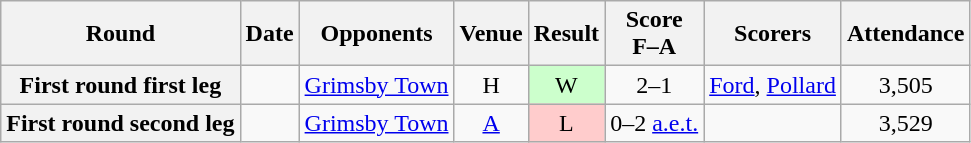<table class="wikitable plainrowheaders sortable" style="text-align:center">
<tr>
<th scope=col>Round</th>
<th scope=col>Date</th>
<th scope=col>Opponents</th>
<th scope=col>Venue</th>
<th scope=col>Result</th>
<th scope=col>Score<br>F–A</th>
<th scope=col class=unsortable>Scorers</th>
<th scope=col>Attendance</th>
</tr>
<tr>
<th scope=row>First round first leg</th>
<td align=left></td>
<td align=left><a href='#'>Grimsby Town</a></td>
<td>H</td>
<td style="background-color:#CCFFCC">W</td>
<td>2–1</td>
<td align=left><a href='#'>Ford</a>, <a href='#'>Pollard</a></td>
<td>3,505</td>
</tr>
<tr>
<th scope=row>First round second leg</th>
<td align=left></td>
<td align=left><a href='#'>Grimsby Town</a></td>
<td><a href='#'>A</a></td>
<td style="background-color:#FFCCCC">L</td>
<td>0–2 <a href='#'>a.e.t.</a></td>
<td align=left></td>
<td>3,529</td>
</tr>
</table>
